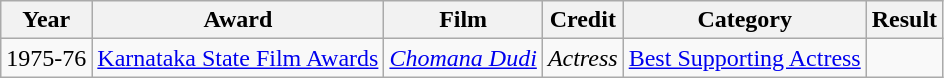<table class="wikitable">
<tr>
<th>Year</th>
<th>Award</th>
<th>Film</th>
<th>Credit</th>
<th>Category</th>
<th>Result</th>
</tr>
<tr>
<td style="text-align:left;">1975-76</td>
<td style="text-align:left;"><a href='#'>Karnataka State Film Awards</a></td>
<td style="text-align:left;"><em><a href='#'>Chomana Dudi</a></em></td>
<td style="text-align:left;"><em>Actress</em></td>
<td style="text-align:left;"><a href='#'>Best Supporting Actress</a></td>
<td></td>
</tr>
</table>
